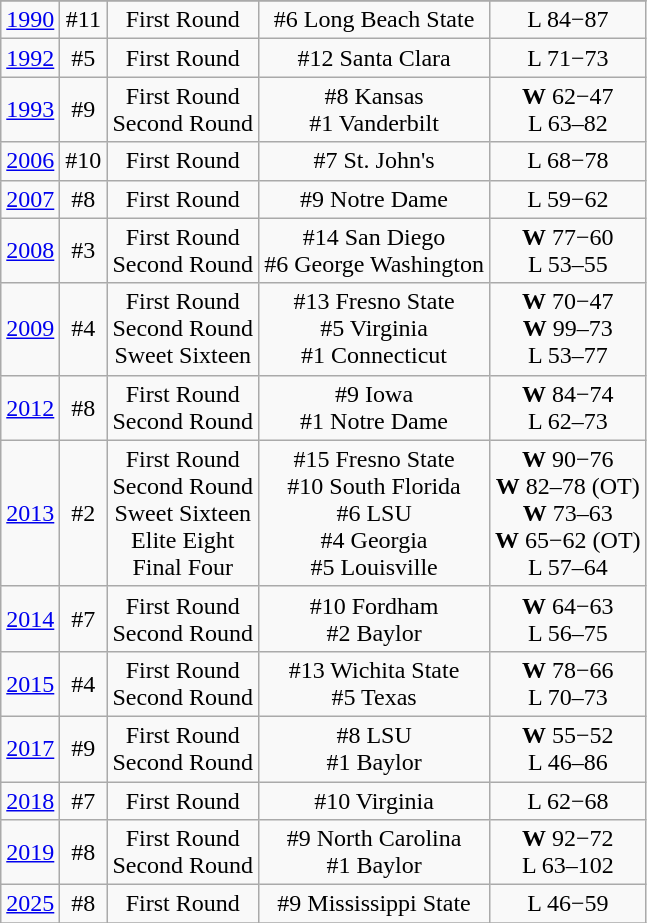<table class="wikitable" style="text-align:center">
<tr>
</tr>
<tr>
<td rowspan=1><a href='#'>1990</a></td>
<td>#11</td>
<td>First Round</td>
<td>#6 Long Beach State</td>
<td>L 84−87</td>
</tr>
<tr style="text-align:center;">
<td rowspan=1><a href='#'>1992</a></td>
<td>#5</td>
<td>First Round</td>
<td>#12 Santa Clara</td>
<td>L 71−73</td>
</tr>
<tr style="text-align:center;">
<td rowspan=1><a href='#'>1993</a></td>
<td>#9</td>
<td>First Round<br>Second Round</td>
<td>#8 Kansas<br>#1 Vanderbilt</td>
<td><strong>W</strong> 62−47<br>L 63–82</td>
</tr>
<tr style="text-align:center;">
<td rowspan=1><a href='#'>2006</a></td>
<td>#10</td>
<td>First Round</td>
<td>#7 St. John's</td>
<td>L 68−78</td>
</tr>
<tr style="text-align:center;">
<td rowspan=1><a href='#'>2007</a></td>
<td>#8</td>
<td>First Round</td>
<td>#9 Notre Dame</td>
<td>L 59−62</td>
</tr>
<tr style="text-align:center;">
<td rowspan=1><a href='#'>2008</a></td>
<td>#3</td>
<td>First Round<br>Second Round</td>
<td>#14 San Diego<br>#6 George Washington</td>
<td><strong>W</strong> 77−60<br>L 53–55</td>
</tr>
<tr style="text-align:center;">
<td rowspan=1><a href='#'>2009</a></td>
<td>#4</td>
<td>First Round<br>Second Round<br>Sweet Sixteen</td>
<td>#13 Fresno State<br>#5 Virginia<br>#1 Connecticut</td>
<td><strong>W</strong> 70−47<br><strong>W</strong> 99–73<br>L 53–77</td>
</tr>
<tr style="text-align:center;">
<td rowspan=1><a href='#'>2012</a></td>
<td>#8</td>
<td>First Round<br>Second Round</td>
<td>#9 Iowa<br>#1 Notre Dame</td>
<td><strong>W</strong> 84−74<br>L 62–73</td>
</tr>
<tr style="text-align:center;">
<td rowspan=1><a href='#'>2013</a></td>
<td>#2</td>
<td>First Round<br>Second Round<br>Sweet Sixteen<br>Elite Eight<br>Final Four</td>
<td>#15 Fresno State<br>#10 South Florida<br>#6 LSU<br>#4 Georgia<br>#5 Louisville</td>
<td><strong>W</strong> 90−76<br><strong>W</strong> 82–78 (OT)<br><strong>W</strong> 73–63<br><strong>W</strong> 65−62 (OT)<br>L 57–64</td>
</tr>
<tr style="text-align:center;">
<td rowspan=1><a href='#'>2014</a></td>
<td>#7</td>
<td>First Round<br>Second Round</td>
<td>#10 Fordham<br>#2 Baylor</td>
<td><strong>W</strong> 64−63<br>L 56–75</td>
</tr>
<tr style="text-align:center;">
<td rowspan=1><a href='#'>2015</a></td>
<td>#4</td>
<td>First Round<br>Second Round</td>
<td>#13 Wichita State<br>#5 Texas</td>
<td><strong>W</strong> 78−66<br>L 70–73</td>
</tr>
<tr style="text-align:center;">
<td rowspan=1><a href='#'>2017</a></td>
<td>#9</td>
<td>First Round<br>Second Round</td>
<td>#8 LSU<br>#1 Baylor</td>
<td><strong>W</strong> 55−52<br>L 46–86</td>
</tr>
<tr style="text-align:center;">
<td rowspan=1><a href='#'>2018</a></td>
<td>#7</td>
<td>First Round</td>
<td>#10 Virginia</td>
<td>L 62−68</td>
</tr>
<tr style="text-align:center;">
<td rowspan=1><a href='#'>2019</a></td>
<td>#8</td>
<td>First Round<br>Second Round</td>
<td>#9 North Carolina<br>#1 Baylor</td>
<td><strong>W</strong> 92−72<br>L 63–102</td>
</tr>
<tr style="text-align:center;">
<td rowspan=1><a href='#'>2025</a></td>
<td>#8</td>
<td>First Round</td>
<td>#9 Mississippi State</td>
<td>L 46−59</td>
</tr>
<tr style="text-align:center;">
</tr>
</table>
